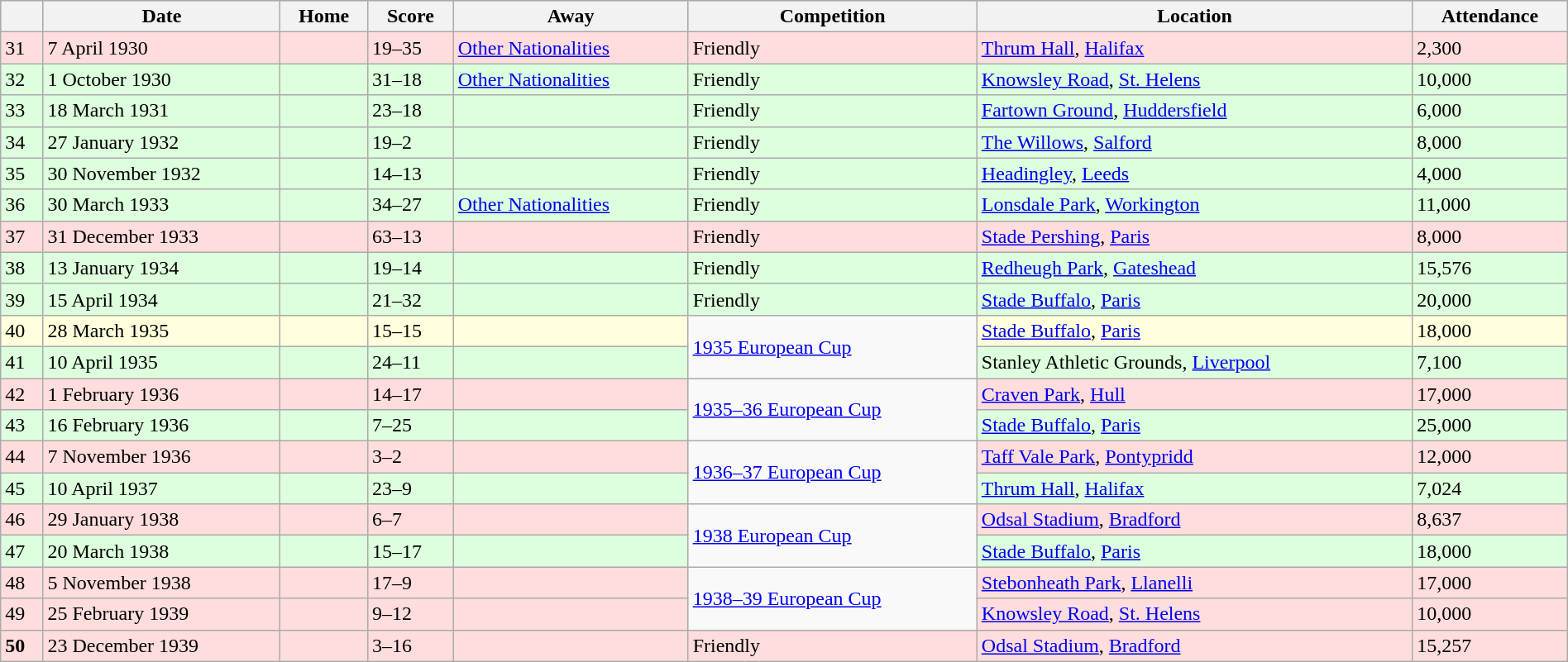<table class="wikitable" width=100%>
<tr bgcolor=#bdb76b>
<th></th>
<th>Date</th>
<th>Home</th>
<th>Score</th>
<th>Away</th>
<th>Competition</th>
<th>Location</th>
<th>Attendance</th>
</tr>
<tr bgcolor=#FFDDDD>
<td>31</td>
<td>7 April 1930</td>
<td><strong></strong></td>
<td>19–35</td>
<td><a href='#'>Other Nationalities</a></td>
<td>Friendly</td>
<td> <a href='#'>Thrum Hall</a>, <a href='#'>Halifax</a></td>
<td>2,300</td>
</tr>
<tr bgcolor=#DDFFDD>
<td>32</td>
<td>1 October 1930</td>
<td><strong></strong></td>
<td>31–18</td>
<td><a href='#'>Other Nationalities</a></td>
<td>Friendly</td>
<td> <a href='#'>Knowsley Road</a>, <a href='#'>St. Helens</a></td>
<td>10,000</td>
</tr>
<tr bgcolor=#DDFFDD>
<td>33</td>
<td>18 March 1931</td>
<td><strong></strong></td>
<td>23–18</td>
<td></td>
<td>Friendly</td>
<td> <a href='#'>Fartown Ground</a>, <a href='#'>Huddersfield</a></td>
<td>6,000</td>
</tr>
<tr bgcolor=#DDFFDD>
<td>34</td>
<td>27 January 1932</td>
<td><strong></strong></td>
<td>19–2</td>
<td></td>
<td>Friendly</td>
<td> <a href='#'>The Willows</a>, <a href='#'>Salford</a></td>
<td>8,000</td>
</tr>
<tr bgcolor=#DDFFDD>
<td>35</td>
<td>30 November 1932</td>
<td><strong></strong></td>
<td>14–13</td>
<td></td>
<td>Friendly</td>
<td> <a href='#'>Headingley</a>, <a href='#'>Leeds</a></td>
<td>4,000</td>
</tr>
<tr bgcolor=#DDFFDD>
<td>36</td>
<td>30 March 1933</td>
<td><strong></strong></td>
<td>34–27</td>
<td><a href='#'>Other Nationalities</a></td>
<td>Friendly</td>
<td> <a href='#'>Lonsdale Park</a>, <a href='#'>Workington</a></td>
<td>11,000</td>
</tr>
<tr bgcolor=#FFDDDD>
<td>37</td>
<td>31 December 1933</td>
<td></td>
<td>63–13</td>
<td><strong></strong></td>
<td>Friendly</td>
<td> <a href='#'>Stade Pershing</a>, <a href='#'>Paris</a></td>
<td>8,000</td>
</tr>
<tr bgcolor=#DDFFDD>
<td>38</td>
<td>13 January 1934</td>
<td><strong></strong></td>
<td>19–14</td>
<td></td>
<td>Friendly</td>
<td> <a href='#'>Redheugh Park</a>, <a href='#'>Gateshead</a></td>
<td>15,576</td>
</tr>
<tr bgcolor=#DDFFDD>
<td>39</td>
<td>15 April 1934</td>
<td></td>
<td>21–32</td>
<td><strong></strong></td>
<td>Friendly</td>
<td> <a href='#'>Stade Buffalo</a>, <a href='#'>Paris</a></td>
<td>20,000</td>
</tr>
<tr>
<td bgcolor=#FFFFDD>40</td>
<td bgcolor=#FFFFDD>28 March 1935</td>
<td bgcolor=#FFFFDD></td>
<td bgcolor=#FFFFDD>15–15</td>
<td bgcolor=#FFFFDD><strong></strong></td>
<td rowspan=2><a href='#'>1935 European Cup</a></td>
<td bgcolor=#FFFFDD> <a href='#'>Stade Buffalo</a>, <a href='#'>Paris</a></td>
<td bgcolor=#FFFFDD>18,000</td>
</tr>
<tr bgcolor=#DDFFDD>
<td>41</td>
<td>10 April 1935</td>
<td><strong></strong></td>
<td>24–11</td>
<td></td>
<td> Stanley Athletic Grounds, <a href='#'>Liverpool</a></td>
<td>7,100</td>
</tr>
<tr>
<td bgcolor=#FFDDDD>42</td>
<td bgcolor=#FFDDDD>1 February 1936</td>
<td bgcolor=#FFDDDD><strong></strong></td>
<td bgcolor=#FFDDDD>14–17</td>
<td bgcolor=#FFDDDD></td>
<td rowspan=2><a href='#'>1935–36 European Cup</a></td>
<td bgcolor=#FFDDDD> <a href='#'>Craven Park</a>, <a href='#'>Hull</a></td>
<td bgcolor=#FFDDDD>17,000</td>
</tr>
<tr bgcolor=#DDFFDD>
<td>43</td>
<td>16 February 1936</td>
<td></td>
<td>7–25</td>
<td><strong></strong></td>
<td> <a href='#'>Stade Buffalo</a>, <a href='#'>Paris</a></td>
<td>25,000</td>
</tr>
<tr>
<td bgcolor=#FFDDDD>44</td>
<td bgcolor=#FFDDDD>7 November 1936</td>
<td bgcolor=#FFDDDD></td>
<td bgcolor=#FFDDDD>3–2</td>
<td bgcolor=#FFDDDD><strong></strong></td>
<td rowspan=2><a href='#'>1936–37 European Cup</a></td>
<td bgcolor=#FFDDDD> <a href='#'>Taff Vale Park</a>, <a href='#'>Pontypridd</a></td>
<td bgcolor=#FFDDDD>12,000</td>
</tr>
<tr bgcolor=#DDFFDD>
<td>45</td>
<td>10 April 1937</td>
<td><strong></strong></td>
<td>23–9</td>
<td></td>
<td> <a href='#'>Thrum Hall</a>, <a href='#'>Halifax</a></td>
<td>7,024</td>
</tr>
<tr>
<td bgcolor=#FFDDDD>46</td>
<td bgcolor=#FFDDDD>29 January 1938</td>
<td bgcolor=#FFDDDD><strong></strong></td>
<td bgcolor=#FFDDDD>6–7</td>
<td bgcolor=#FFDDDD></td>
<td rowspan=2><a href='#'>1938 European Cup</a></td>
<td bgcolor=#FFDDDD> <a href='#'>Odsal Stadium</a>, <a href='#'>Bradford</a></td>
<td bgcolor=#FFDDDD>8,637</td>
</tr>
<tr bgcolor=#DDFFDD>
<td>47</td>
<td>20 March 1938</td>
<td></td>
<td>15–17</td>
<td><strong></strong></td>
<td> <a href='#'>Stade Buffalo</a>, <a href='#'>Paris</a></td>
<td>18,000</td>
</tr>
<tr>
<td bgcolor=#FFDDDD>48</td>
<td bgcolor=#FFDDDD>5 November 1938</td>
<td bgcolor=#FFDDDD></td>
<td bgcolor=#FFDDDD>17–9</td>
<td bgcolor=#FFDDDD><strong></strong></td>
<td rowspan=2><a href='#'>1938–39 European Cup</a></td>
<td bgcolor=#FFDDDD> <a href='#'>Stebonheath Park</a>, <a href='#'>Llanelli</a></td>
<td bgcolor=#FFDDDD>17,000</td>
</tr>
<tr bgcolor=#FFDDDD>
<td>49</td>
<td>25 February 1939</td>
<td><strong></strong></td>
<td>9–12</td>
<td></td>
<td> <a href='#'>Knowsley Road</a>, <a href='#'>St. Helens</a></td>
<td>10,000</td>
</tr>
<tr bgcolor=#FFDDDD>
<td><strong>50</strong></td>
<td>23 December 1939</td>
<td><strong></strong></td>
<td>3–16</td>
<td></td>
<td>Friendly</td>
<td> <a href='#'>Odsal Stadium</a>, <a href='#'>Bradford</a></td>
<td>15,257</td>
</tr>
</table>
